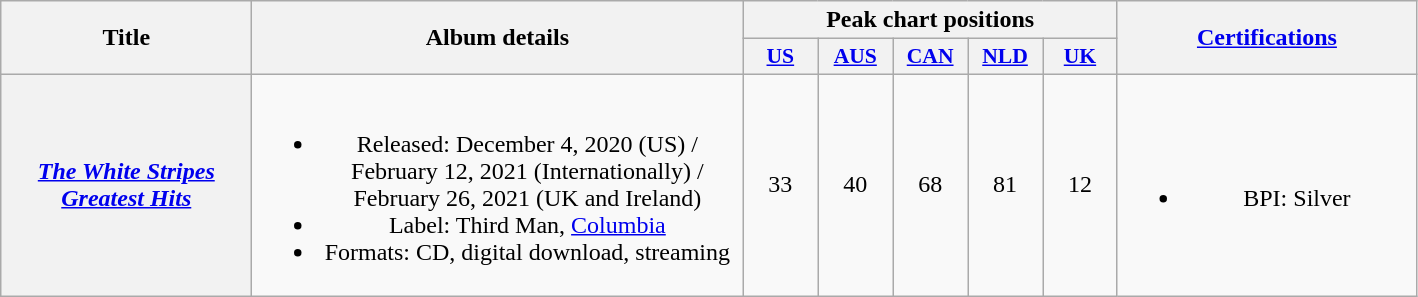<table class="wikitable plainrowheaders" style="text-align:center;">
<tr>
<th scope="col" rowspan="2" style="width:10em;">Title</th>
<th scope="col" rowspan="2" style="width:20em;">Album details</th>
<th scope="col" colspan="5">Peak chart positions</th>
<th scope="col" rowspan="2" style="width:12em;"><a href='#'>Certifications</a></th>
</tr>
<tr>
<th scope="col" style="width:3em;font-size:90%;"><a href='#'>US</a><br></th>
<th scope="col" style="width:3em;font-size:90%;"><a href='#'>AUS</a><br></th>
<th scope="col" style="width:3em;font-size:90%;"><a href='#'>CAN</a><br></th>
<th scope="col" style="width:3em;font-size:90%;"><a href='#'>NLD</a><br></th>
<th scope="col" style="width:3em;font-size:90%;"><a href='#'>UK</a><br></th>
</tr>
<tr>
<th scope="row"><em><a href='#'>The White Stripes Greatest Hits</a></em></th>
<td><br><ul><li>Released: December 4, 2020 (US) /<br> February 12, 2021 (Internationally) /<br> February 26, 2021 (UK and Ireland)</li><li>Label: Third Man, <a href='#'>Columbia</a></li><li>Formats: CD, digital download, streaming</li></ul></td>
<td>33</td>
<td>40<br></td>
<td>68</td>
<td>81</td>
<td>12</td>
<td><br><ul><li>BPI: Silver</li></ul></td>
</tr>
</table>
